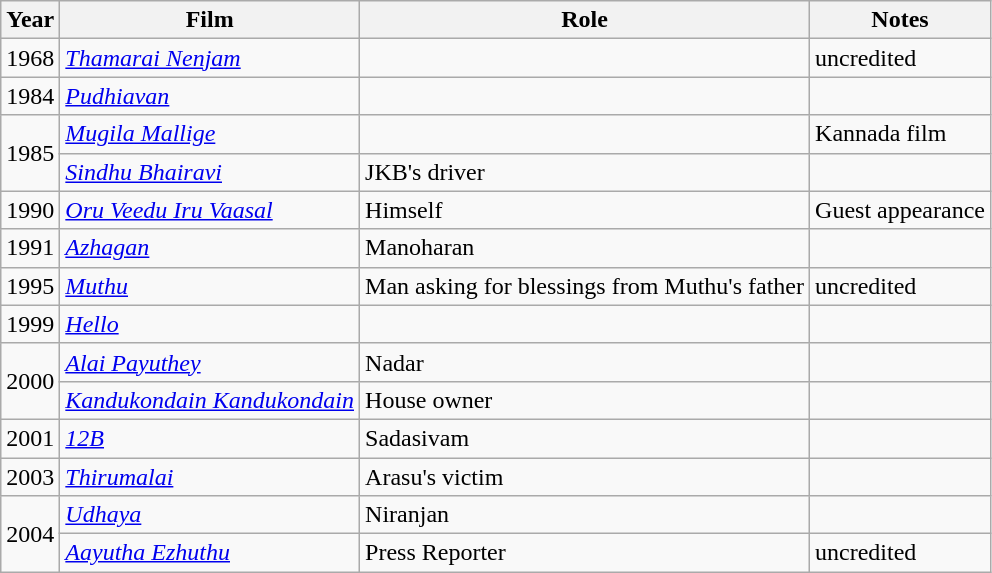<table class="wikitable sortable">
<tr>
<th>Year</th>
<th>Film</th>
<th>Role</th>
<th>Notes</th>
</tr>
<tr>
<td>1968</td>
<td><em><a href='#'>Thamarai Nenjam</a></em></td>
<td></td>
<td>uncredited</td>
</tr>
<tr>
<td>1984</td>
<td><em><a href='#'>Pudhiavan</a></em></td>
<td></td>
<td></td>
</tr>
<tr>
<td rowspan="2">1985</td>
<td><em><a href='#'>Mugila Mallige</a></em></td>
<td></td>
<td>Kannada film</td>
</tr>
<tr>
<td><em><a href='#'>Sindhu Bhairavi</a></em></td>
<td>JKB's driver</td>
<td></td>
</tr>
<tr>
<td>1990</td>
<td><em><a href='#'>Oru Veedu Iru Vaasal</a></em></td>
<td>Himself</td>
<td>Guest appearance</td>
</tr>
<tr>
<td>1991</td>
<td><em><a href='#'>Azhagan</a></em></td>
<td>Manoharan</td>
<td></td>
</tr>
<tr>
<td>1995</td>
<td><em><a href='#'>Muthu</a></em></td>
<td>Man asking for blessings from Muthu's father</td>
<td>uncredited</td>
</tr>
<tr>
<td>1999</td>
<td><em><a href='#'>Hello</a></em></td>
<td></td>
<td></td>
</tr>
<tr>
<td rowspan="2">2000</td>
<td><em><a href='#'>Alai Payuthey</a></em></td>
<td>Nadar</td>
<td></td>
</tr>
<tr>
<td><em><a href='#'>Kandukondain Kandukondain</a></em></td>
<td>House owner</td>
<td></td>
</tr>
<tr>
<td>2001</td>
<td><em><a href='#'>12B</a></em></td>
<td>Sadasivam</td>
<td></td>
</tr>
<tr>
<td>2003</td>
<td><em><a href='#'>Thirumalai</a></em></td>
<td>Arasu's victim</td>
<td></td>
</tr>
<tr>
<td rowspan="2">2004</td>
<td><em><a href='#'>Udhaya</a></em></td>
<td>Niranjan</td>
<td></td>
</tr>
<tr>
<td><em><a href='#'>Aayutha Ezhuthu</a></em></td>
<td>Press Reporter</td>
<td>uncredited</td>
</tr>
</table>
